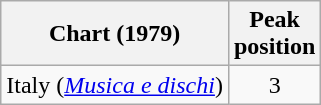<table class="wikitable sortable">
<tr>
<th align="left">Chart (1979)</th>
<th align="left">Peak<br>position</th>
</tr>
<tr>
<td align="left">Italy (<em><a href='#'>Musica e dischi</a></em>)</td>
<td align="center">3</td>
</tr>
</table>
